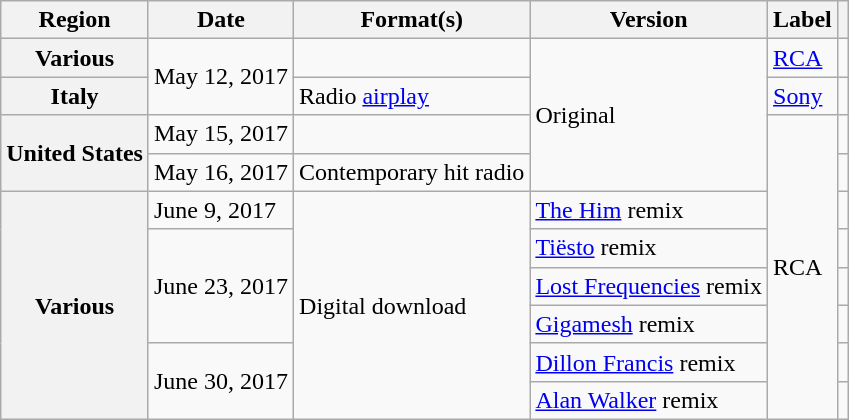<table class="wikitable plainrowheaders">
<tr>
<th scope="col">Region</th>
<th scope="col">Date</th>
<th scope="col">Format(s)</th>
<th scope="col">Version</th>
<th scope="col">Label</th>
<th scope="col"></th>
</tr>
<tr>
<th scope="row">Various</th>
<td rowspan="2">May 12, 2017</td>
<td></td>
<td rowspan="4">Original</td>
<td><a href='#'>RCA</a></td>
<td style="text-align:center;"></td>
</tr>
<tr>
<th scope="row">Italy</th>
<td>Radio <a href='#'>airplay</a></td>
<td><a href='#'>Sony</a></td>
<td style="text-align:center;"></td>
</tr>
<tr>
<th scope="row" rowspan="2">United States</th>
<td>May 15, 2017</td>
<td></td>
<td rowspan="8">RCA</td>
<td style="text-align:center;"></td>
</tr>
<tr>
<td>May 16, 2017</td>
<td>Contemporary hit radio</td>
<td style="text-align:center;"></td>
</tr>
<tr>
<th scope="row" rowspan="6">Various</th>
<td>June 9, 2017</td>
<td rowspan="6">Digital download</td>
<td><a href='#'>The Him</a> remix</td>
<td style="text-align:center;"></td>
</tr>
<tr>
<td rowspan="3">June 23, 2017</td>
<td><a href='#'>Tiësto</a> remix</td>
<td style="text-align:center;"></td>
</tr>
<tr>
<td><a href='#'>Lost Frequencies</a> remix</td>
<td style="text-align:center;"></td>
</tr>
<tr>
<td><a href='#'>Gigamesh</a> remix</td>
<td style="text-align:center;"></td>
</tr>
<tr>
<td rowspan="2">June 30, 2017</td>
<td><a href='#'>Dillon Francis</a> remix</td>
<td style="text-align:center;"></td>
</tr>
<tr>
<td><a href='#'>Alan Walker</a> remix</td>
<td style="text-align:center;"></td>
</tr>
</table>
